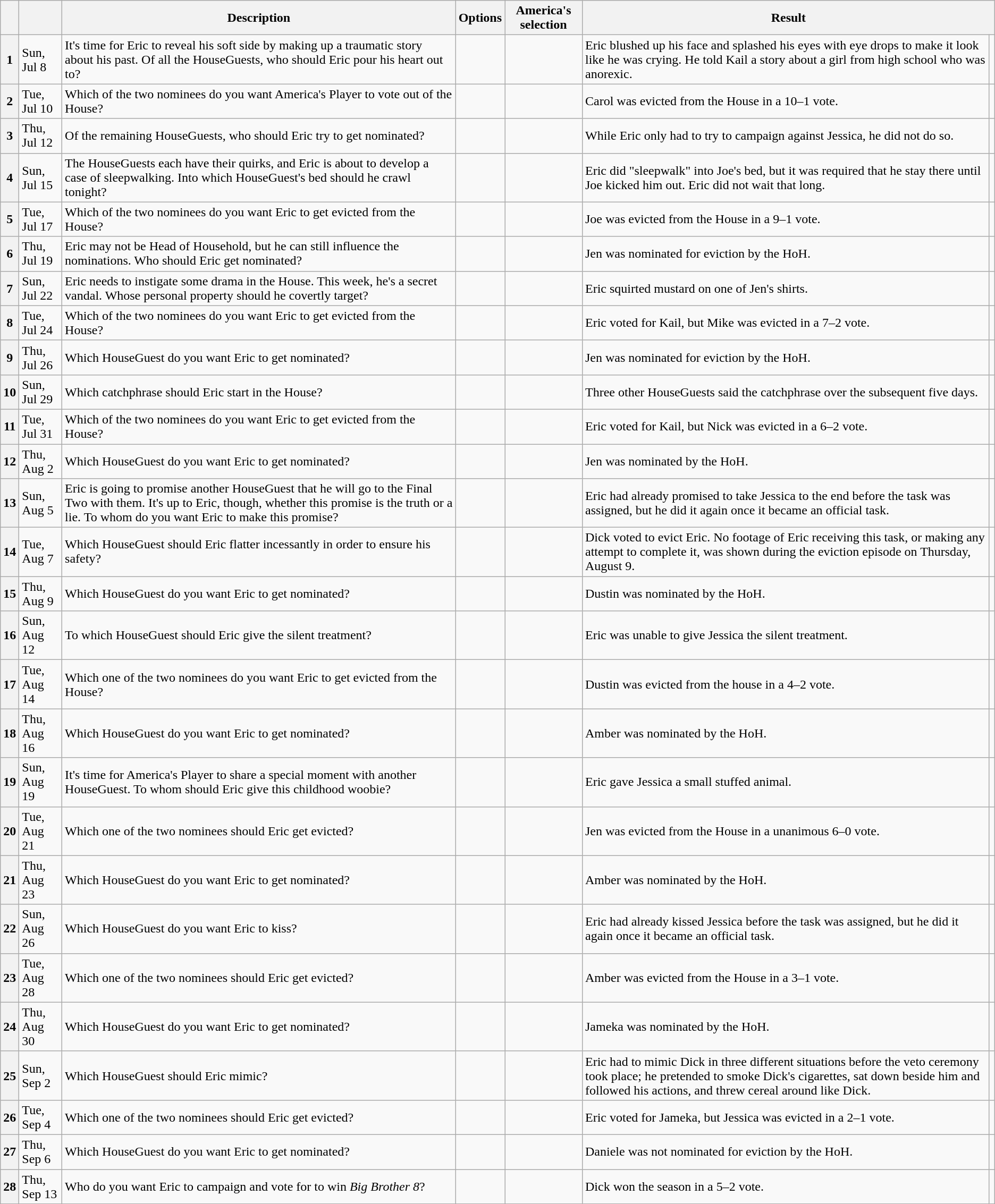<table class="wikitable">
<tr>
<th></th>
<th></th>
<th>Description</th>
<th>Options</th>
<th>America's selection</th>
<th colspan=2>Result</th>
</tr>
<tr>
<th>1</th>
<td>Sun, Jul 8</td>
<td>It's time for Eric to reveal his soft side by making up a traumatic story about his past. Of all the HouseGuests, who should Eric pour his heart out to?</td>
<td></td>
<td></td>
<td>Eric blushed up his face and splashed his eyes with eye drops to make it look like he was crying. He told Kail a story about a girl from high school who was anorexic.</td>
<td></td>
</tr>
<tr>
<th>2</th>
<td>Tue, Jul 10</td>
<td>Which of the two nominees do you want America's Player to vote out of the House?</td>
<td></td>
<td></td>
<td>Carol was evicted from the House in a 10–1 vote.</td>
<td></td>
</tr>
<tr>
<th>3</th>
<td>Thu, Jul 12</td>
<td>Of the remaining HouseGuests, who should Eric try to get nominated?</td>
<td></td>
<td></td>
<td>While Eric only had to try to campaign against Jessica, he did not do so.</td>
<td></td>
</tr>
<tr>
<th>4</th>
<td>Sun, Jul 15</td>
<td>The HouseGuests each have their quirks, and Eric is about to develop a case of sleepwalking. Into which HouseGuest's bed should he crawl tonight?</td>
<td></td>
<td></td>
<td>Eric did "sleepwalk" into Joe's bed, but it was required that he stay there until Joe kicked him out. Eric did not wait that long.</td>
<td></td>
</tr>
<tr>
<th>5</th>
<td>Tue, Jul 17</td>
<td>Which of the two nominees do you want Eric to get evicted from the House?</td>
<td></td>
<td></td>
<td>Joe was evicted from the House in a 9–1 vote.</td>
<td></td>
</tr>
<tr>
<th>6</th>
<td>Thu, Jul 19</td>
<td>Eric may not be Head of Household, but he can still influence the nominations. Who should Eric get nominated?</td>
<td></td>
<td></td>
<td>Jen was nominated for eviction by the HoH.</td>
<td></td>
</tr>
<tr>
<th>7</th>
<td>Sun, Jul 22</td>
<td>Eric needs to instigate some drama in the House. This week, he's a secret vandal. Whose personal property should he covertly target?</td>
<td></td>
<td></td>
<td>Eric squirted mustard on one of Jen's shirts.</td>
<td></td>
</tr>
<tr>
<th>8</th>
<td>Tue, Jul 24</td>
<td>Which of the two nominees do you want Eric to get evicted from the House?</td>
<td></td>
<td></td>
<td>Eric voted for Kail, but Mike was evicted in a 7–2 vote.</td>
<td></td>
</tr>
<tr>
<th>9</th>
<td>Thu, Jul 26</td>
<td>Which HouseGuest do you want Eric to get nominated?</td>
<td></td>
<td></td>
<td>Jen was nominated for eviction by the HoH.</td>
<td></td>
</tr>
<tr>
<th>10</th>
<td>Sun, Jul 29</td>
<td>Which catchphrase should Eric start in the House?</td>
<td></td>
<td></td>
<td>Three other HouseGuests said the catchphrase over the subsequent five days.</td>
<td></td>
</tr>
<tr>
<th>11</th>
<td>Tue, Jul 31</td>
<td>Which of the two nominees do you want Eric to get evicted from the House?</td>
<td></td>
<td></td>
<td>Eric voted for Kail, but Nick was evicted in a 6–2 vote.</td>
<td></td>
</tr>
<tr>
<th>12</th>
<td>Thu, Aug 2</td>
<td>Which HouseGuest do you want Eric to get nominated?</td>
<td></td>
<td></td>
<td>Jen was nominated by the HoH.</td>
<td></td>
</tr>
<tr>
<th>13</th>
<td>Sun, Aug 5</td>
<td>Eric is going to promise another HouseGuest that he will go to the Final Two with them. It's up to Eric, though, whether this promise is the truth or a lie. To whom do you want Eric to make this promise?</td>
<td></td>
<td></td>
<td>Eric had already promised to take Jessica to the end before the task was assigned, but he did it again once it became an official task.</td>
<td></td>
</tr>
<tr>
<th>14</th>
<td>Tue, Aug 7</td>
<td>Which HouseGuest should Eric flatter incessantly in order to ensure his safety?</td>
<td></td>
<td></td>
<td>Dick voted to evict Eric. No footage of Eric receiving this task, or making any attempt to complete it, was shown during the eviction episode on Thursday, August 9.</td>
<td></td>
</tr>
<tr>
<th>15</th>
<td>Thu, Aug 9</td>
<td>Which HouseGuest do you want Eric to get nominated?</td>
<td></td>
<td></td>
<td>Dustin was nominated by the HoH.</td>
<td></td>
</tr>
<tr>
<th>16</th>
<td>Sun, Aug 12</td>
<td>To which HouseGuest should Eric give the silent treatment?</td>
<td></td>
<td></td>
<td>Eric was unable to give Jessica the silent treatment.</td>
<td></td>
</tr>
<tr>
<th>17</th>
<td>Tue, Aug 14</td>
<td>Which one of the two nominees do you want Eric to get evicted from the House?</td>
<td></td>
<td></td>
<td>Dustin was evicted from the house in a 4–2 vote.</td>
<td></td>
</tr>
<tr>
<th>18</th>
<td>Thu, Aug 16</td>
<td>Which HouseGuest do you want Eric to get nominated?</td>
<td></td>
<td></td>
<td>Amber was nominated by the HoH.</td>
<td></td>
</tr>
<tr>
<th>19</th>
<td>Sun, Aug 19</td>
<td>It's time for America's Player to share a special moment with another HouseGuest. To whom should Eric give this childhood woobie?</td>
<td></td>
<td></td>
<td>Eric gave Jessica a small stuffed animal.</td>
<td></td>
</tr>
<tr>
<th>20</th>
<td>Tue, Aug 21</td>
<td>Which one of the two nominees should Eric get evicted?</td>
<td></td>
<td></td>
<td>Jen was evicted from the House in a unanimous 6–0 vote.</td>
<td></td>
</tr>
<tr>
<th>21</th>
<td>Thu, Aug 23</td>
<td>Which HouseGuest do you want Eric to get nominated?</td>
<td></td>
<td></td>
<td>Amber was nominated by the HoH.</td>
<td></td>
</tr>
<tr>
<th>22</th>
<td>Sun, Aug 26</td>
<td>Which HouseGuest do you want Eric to kiss?</td>
<td></td>
<td></td>
<td>Eric had already kissed Jessica before the task was assigned, but he did it again once it became an official task.</td>
<td></td>
</tr>
<tr>
<th>23</th>
<td>Tue, Aug 28</td>
<td>Which one of the two nominees should Eric get evicted?</td>
<td></td>
<td></td>
<td>Amber was evicted from the House in a 3–1 vote.</td>
<td></td>
</tr>
<tr>
<th>24</th>
<td>Thu, Aug 30</td>
<td>Which HouseGuest do you want Eric to get nominated?</td>
<td></td>
<td></td>
<td>Jameka was nominated by the HoH.</td>
<td></td>
</tr>
<tr>
<th>25</th>
<td>Sun, Sep 2</td>
<td>Which HouseGuest should Eric mimic?</td>
<td></td>
<td></td>
<td>Eric had to mimic Dick in three different situations before the veto ceremony took place; he pretended to smoke Dick's cigarettes, sat down beside him and followed his actions, and threw cereal around like Dick.</td>
<td></td>
</tr>
<tr>
<th>26</th>
<td>Tue, Sep 4</td>
<td>Which one of the two nominees should Eric get evicted?</td>
<td></td>
<td></td>
<td>Eric voted for Jameka, but Jessica was evicted in a 2–1 vote.</td>
<td></td>
</tr>
<tr>
<th>27</th>
<td>Thu, Sep 6</td>
<td>Which HouseGuest do you want Eric to get nominated?</td>
<td></td>
<td></td>
<td>Daniele was not nominated for eviction by the HoH.</td>
<td></td>
</tr>
<tr>
<th>28</th>
<td>Thu, Sep 13</td>
<td>Who do you want Eric to campaign and vote for to win <em>Big Brother 8</em>?</td>
<td></td>
<td></td>
<td>Dick won the season in a 5–2 vote.</td>
<td></td>
</tr>
</table>
